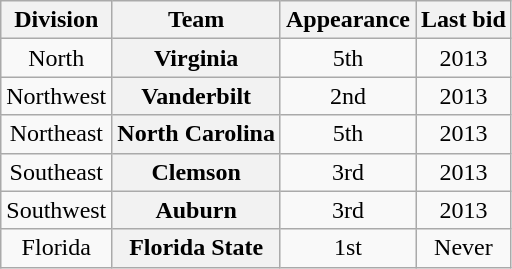<table class="wikitable sortable" style="text-align:center">
<tr>
<th>Division</th>
<th>Team</th>
<th>Appearance</th>
<th>Last bid</th>
</tr>
<tr>
<td>North</td>
<th>Virginia</th>
<td>5th</td>
<td>2013</td>
</tr>
<tr>
<td>Northwest</td>
<th>Vanderbilt</th>
<td>2nd</td>
<td>2013</td>
</tr>
<tr>
<td>Northeast</td>
<th>North Carolina</th>
<td>5th</td>
<td>2013</td>
</tr>
<tr>
<td>Southeast</td>
<th>Clemson</th>
<td>3rd</td>
<td>2013</td>
</tr>
<tr>
<td>Southwest</td>
<th>Auburn</th>
<td>3rd</td>
<td>2013</td>
</tr>
<tr>
<td>Florida</td>
<th>Florida State</th>
<td>1st</td>
<td>Never</td>
</tr>
</table>
